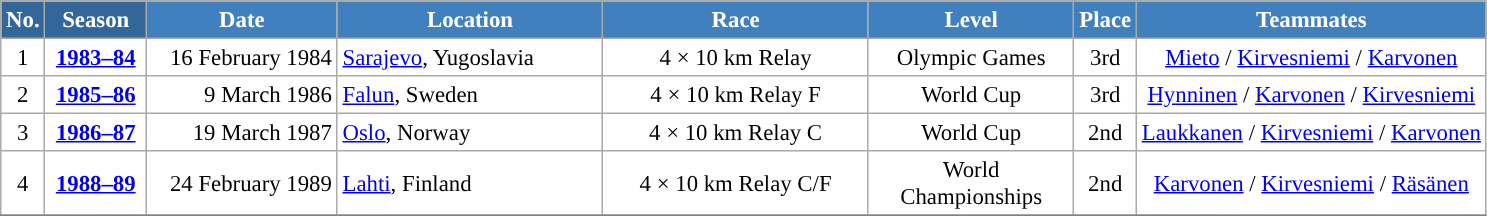<table class="wikitable sortable" style="font-size:95%; text-align:center; border:grey solid 1px; border-collapse:collapse; background:#ffffff;">
<tr style="background:#efefef;">
<th style="background-color:#369; color:white;">No.</th>
<th style="background-color:#369; color:white;">Season</th>
<th style="background-color:#4180be; color:white; width:120px;">Date</th>
<th style="background-color:#4180be; color:white; width:170px;">Location</th>
<th style="background-color:#4180be; color:white; width:170px;">Race</th>
<th style="background-color:#4180be; color:white; width:130px;">Level</th>
<th style="background-color:#4180be; color:white;">Place</th>
<th style="background-color:#4180be; color:white;">Teammates</th>
</tr>
<tr>
<td align=center>1</td>
<td rowspan=1 align=center><strong> <a href='#'>1983–84</a> </strong></td>
<td align=right>16 February 1984</td>
<td align=left> <a href='#'>Sarajevo</a>, Yugoslavia</td>
<td>4 × 10 km Relay</td>
<td>Olympic Games</td>
<td>3rd</td>
<td><a href='#'>Mieto</a> / <a href='#'>Kirvesniemi</a> / <a href='#'>Karvonen</a></td>
</tr>
<tr>
<td align=center>2</td>
<td rowspan=1 align=center><strong> <a href='#'>1985–86</a> </strong></td>
<td align=right>9 March 1986</td>
<td align=left> <a href='#'>Falun</a>, Sweden</td>
<td>4 × 10 km Relay F</td>
<td>World Cup</td>
<td>3rd</td>
<td><a href='#'>Hynninen</a> / <a href='#'>Karvonen</a> / <a href='#'>Kirvesniemi</a></td>
</tr>
<tr>
<td align=center>3</td>
<td rowspan=1 align=center><strong> <a href='#'>1986–87</a> </strong></td>
<td align=right>19 March 1987</td>
<td align=left> <a href='#'>Oslo</a>, Norway</td>
<td>4 × 10 km Relay C</td>
<td>World Cup</td>
<td>2nd</td>
<td><a href='#'>Laukkanen</a> / <a href='#'>Kirvesniemi</a> / <a href='#'>Karvonen</a></td>
</tr>
<tr>
<td align=center>4</td>
<td rowspan=1 align=center><strong> <a href='#'>1988–89</a> </strong></td>
<td align=right>24 February 1989</td>
<td align=left> <a href='#'>Lahti</a>, Finland</td>
<td>4 × 10 km Relay C/F</td>
<td>World Championships</td>
<td>2nd</td>
<td><a href='#'>Karvonen</a> / <a href='#'>Kirvesniemi</a> / <a href='#'>Räsänen</a></td>
</tr>
<tr>
</tr>
</table>
